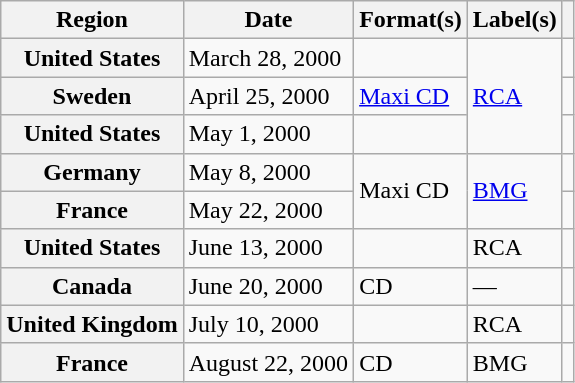<table class="wikitable plainrowheaders">
<tr>
<th scope="col">Region</th>
<th scope="col">Date</th>
<th scope="col">Format(s)</th>
<th scope="col">Label(s)</th>
<th scope="col"></th>
</tr>
<tr>
<th scope="row">United States</th>
<td>March 28, 2000</td>
<td></td>
<td rowspan="3"><a href='#'>RCA</a></td>
<td></td>
</tr>
<tr>
<th scope="row">Sweden</th>
<td>April 25, 2000</td>
<td><a href='#'>Maxi CD</a></td>
<td></td>
</tr>
<tr>
<th scope="row">United States</th>
<td>May 1, 2000</td>
<td></td>
<td></td>
</tr>
<tr>
<th scope="row">Germany</th>
<td>May 8, 2000</td>
<td rowspan="2">Maxi CD</td>
<td rowspan="2"><a href='#'>BMG</a></td>
<td></td>
</tr>
<tr>
<th scope="row">France</th>
<td>May 22, 2000</td>
<td></td>
</tr>
<tr>
<th scope="row">United States</th>
<td>June 13, 2000</td>
<td></td>
<td>RCA</td>
<td></td>
</tr>
<tr>
<th scope="row">Canada</th>
<td>June 20, 2000</td>
<td>CD</td>
<td>—</td>
<td></td>
</tr>
<tr>
<th scope="row">United Kingdom</th>
<td>July 10, 2000</td>
<td></td>
<td>RCA</td>
<td></td>
</tr>
<tr>
<th scope="row">France</th>
<td>August 22, 2000</td>
<td>CD</td>
<td>BMG</td>
<td></td>
</tr>
</table>
